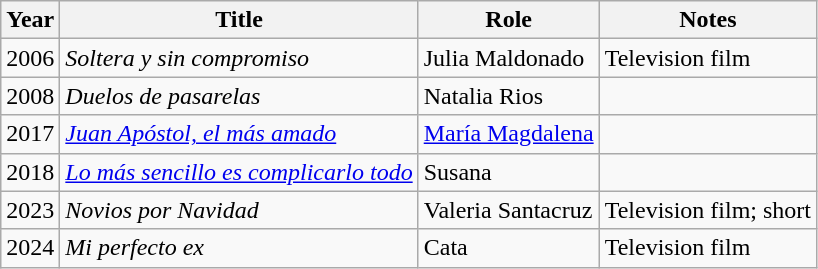<table class="wikitable sortable">
<tr>
<th>Year</th>
<th>Title</th>
<th>Role</th>
<th>Notes</th>
</tr>
<tr>
<td>2006</td>
<td><em>Soltera y sin compromiso</em></td>
<td>Julia Maldonado</td>
<td>Television film</td>
</tr>
<tr>
<td>2008</td>
<td><em>Duelos de pasarelas</em></td>
<td>Natalia Rios</td>
<td></td>
</tr>
<tr>
<td>2017</td>
<td><em><a href='#'>Juan Apóstol, el más amado</a></em></td>
<td><a href='#'>María Magdalena</a></td>
<td></td>
</tr>
<tr>
<td>2018</td>
<td><em><a href='#'>Lo más sencillo es complicarlo todo</a></em></td>
<td>Susana</td>
<td></td>
</tr>
<tr>
<td>2023</td>
<td><em>Novios por Navidad</em></td>
<td>Valeria Santacruz</td>
<td>Television film; short</td>
</tr>
<tr>
<td>2024</td>
<td><em>Mi perfecto ex</em></td>
<td>Cata</td>
<td>Television film</td>
</tr>
</table>
